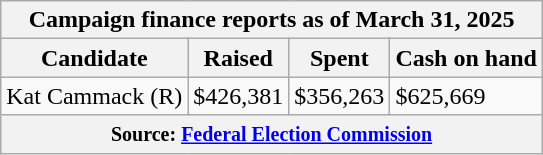<table class="wikitable sortable">
<tr>
<th colspan=4>Campaign finance reports as of March 31, 2025</th>
</tr>
<tr style="text-align:center;">
<th>Candidate</th>
<th>Raised</th>
<th>Spent</th>
<th>Cash on hand</th>
</tr>
<tr>
<td>Kat Cammack (R)</td>
<td>$426,381</td>
<td>$356,263</td>
<td>$625,669</td>
</tr>
<tr>
<th colspan="4"><small>Source: <a href='#'>Federal Election Commission</a></small></th>
</tr>
</table>
